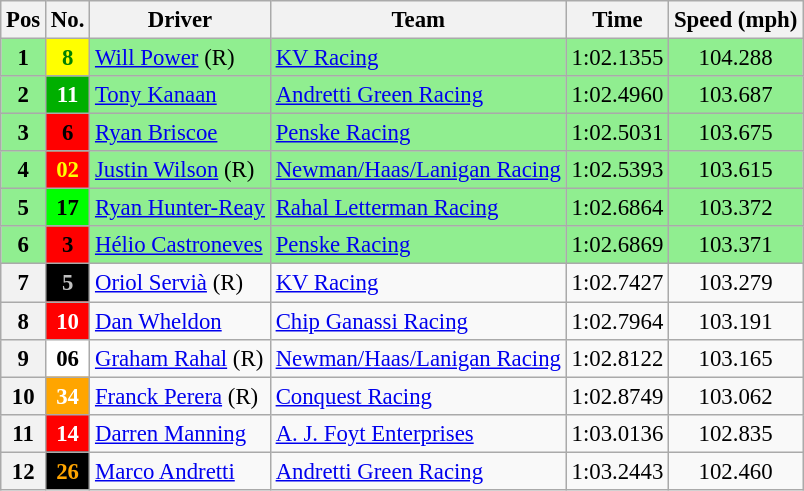<table class="wikitable" style="font-size:95%;">
<tr>
<th>Pos</th>
<th>No.</th>
<th>Driver</th>
<th>Team</th>
<th>Time</th>
<th>Speed (mph)</th>
</tr>
<tr style="background:lightgreen;">
<td style="text-align:center;"><strong>1</strong></td>
<td style="color:green; background:yellow; text-align:center;"><strong>8</strong></td>
<td> <a href='#'>Will Power</a> (R)</td>
<td><a href='#'>KV Racing</a></td>
<td align=center>1:02.1355</td>
<td align=center>104.288</td>
</tr>
<tr style="background:lightgreen;">
<td style="text-align:center;"><strong>2</strong></td>
<td style="color:white; background:#00af00; text-align:center;"><strong>11</strong></td>
<td> <a href='#'>Tony Kanaan</a></td>
<td><a href='#'>Andretti Green Racing</a></td>
<td align=center>1:02.4960</td>
<td align=center>103.687</td>
</tr>
<tr style="background:lightgreen;">
<td style="text-align:center;"><strong>3</strong></td>
<td style="color:black; background:#f00; text-align:center;"><strong>6</strong></td>
<td> <a href='#'>Ryan Briscoe</a></td>
<td><a href='#'>Penske Racing</a></td>
<td align=center>1:02.5031</td>
<td align=center>103.675</td>
</tr>
<tr style="background:lightgreen;">
<td style="text-align:center;"><strong>4</strong></td>
<td style="color:yellow; background:red; text-align:center;"><strong>02</strong></td>
<td> <a href='#'>Justin Wilson</a> (R)</td>
<td><a href='#'>Newman/Haas/Lanigan Racing</a></td>
<td align=center>1:02.5393</td>
<td align=center>103.615</td>
</tr>
<tr style="background:lightgreen;">
<td style="text-align:center;"><strong>5</strong></td>
<td style="color:Black; background:#0f0; text-align:center;"><strong>17</strong></td>
<td> <a href='#'>Ryan Hunter-Reay</a></td>
<td><a href='#'>Rahal Letterman Racing</a></td>
<td align=center>1:02.6864</td>
<td align=center>103.372</td>
</tr>
<tr style="background:lightgreen;">
<td style="text-align:center;"><strong>6</strong></td>
<td style="color:black; background:#f00; text-align:center;"><strong>3</strong></td>
<td> <a href='#'>Hélio Castroneves</a></td>
<td><a href='#'>Penske Racing</a></td>
<td align=center>1:02.6869</td>
<td align=center>103.371</td>
</tr>
<tr>
<th>7</th>
<td style="color:silver; background:black; text-align:center;"><strong>5</strong></td>
<td> <a href='#'>Oriol Servià</a> (R)</td>
<td><a href='#'>KV Racing</a></td>
<td align=center>1:02.7427</td>
<td align=center>103.279</td>
</tr>
<tr>
<th>8</th>
<td style="color:white; background:red; text-align:center;"><strong>10</strong></td>
<td> <a href='#'>Dan Wheldon</a></td>
<td><a href='#'>Chip Ganassi Racing</a></td>
<td align=center>1:02.7964</td>
<td align=center>103.191</td>
</tr>
<tr>
<th>9</th>
<td style="color:black; background:white; text-align:center;"><strong>06</strong></td>
<td> <a href='#'>Graham Rahal</a> (R)</td>
<td><a href='#'>Newman/Haas/Lanigan Racing</a></td>
<td align=center>1:02.8122</td>
<td align=center>103.165</td>
</tr>
<tr>
<th>10</th>
<td style="color:white; background:orange; text-align:center;"><strong>34</strong></td>
<td> <a href='#'>Franck Perera</a> (R)</td>
<td><a href='#'>Conquest Racing</a></td>
<td align=center>1:02.8749</td>
<td align=center>103.062</td>
</tr>
<tr>
<th>11</th>
<td style="color:white; background:#f00; text-align:center;"><strong>14</strong></td>
<td> <a href='#'>Darren Manning</a></td>
<td><a href='#'>A. J. Foyt Enterprises</a></td>
<td align=center>1:03.0136</td>
<td align=center>102.835</td>
</tr>
<tr>
<th>12</th>
<td style="color:orange; background:black; text-align:center;"><strong>26</strong></td>
<td> <a href='#'>Marco Andretti</a></td>
<td><a href='#'>Andretti Green Racing</a></td>
<td align=center>1:03.2443</td>
<td align=center>102.460</td>
</tr>
</table>
